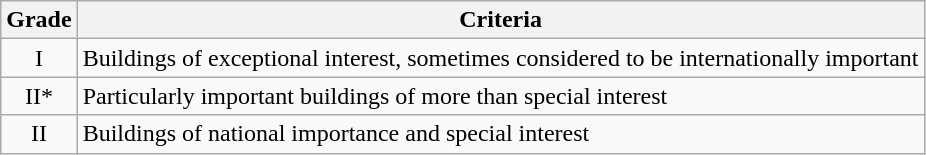<table class="wikitable">
<tr>
<th>Grade</th>
<th>Criteria</th>
</tr>
<tr>
<td align="center" >I</td>
<td>Buildings of exceptional interest, sometimes considered to be internationally important</td>
</tr>
<tr>
<td align="center" >II*</td>
<td>Particularly important buildings of more than special interest</td>
</tr>
<tr>
<td align="center" >II</td>
<td>Buildings of national importance and special interest</td>
</tr>
</table>
